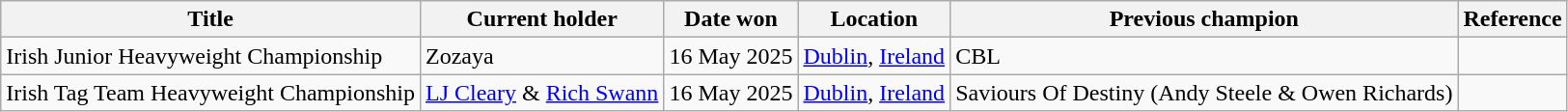<table class="wikitable sortable">
<tr>
<th>Title</th>
<th>Current holder</th>
<th>Date won</th>
<th>Location</th>
<th>Previous champion</th>
<th>Reference</th>
</tr>
<tr>
<td>Irish Junior Heavyweight Championship</td>
<td>Zozaya</td>
<td>16 May 2025</td>
<td><a href='#'>Dublin</a>, <a href='#'>Ireland</a></td>
<td>CBL</td>
<td></td>
</tr>
<tr>
<td>Irish Tag Team Heavyweight Championship</td>
<td><a href='#'>LJ Cleary</a> & <a href='#'>Rich Swann</a></td>
<td>16 May 2025</td>
<td><a href='#'>Dublin</a>, <a href='#'>Ireland</a></td>
<td>Saviours Of Destiny (Andy Steele & Owen Richards)</td>
<td></td>
</tr>
</table>
